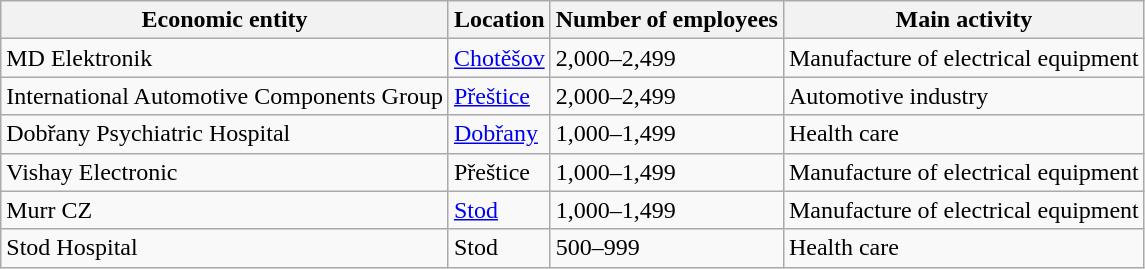<table class="wikitable sortable">
<tr>
<th>Economic entity</th>
<th>Location</th>
<th>Number of employees</th>
<th>Main activity</th>
</tr>
<tr>
<td>MD Elektronik</td>
<td><a href='#'>Chotěšov</a></td>
<td>2,000–2,499</td>
<td>Manufacture of electrical equipment</td>
</tr>
<tr>
<td>International Automotive Components Group</td>
<td><a href='#'>Přeštice</a></td>
<td>2,000–2,499</td>
<td>Automotive industry</td>
</tr>
<tr>
<td>Dobřany Psychiatric Hospital</td>
<td><a href='#'>Dobřany</a></td>
<td>1,000–1,499</td>
<td>Health care</td>
</tr>
<tr>
<td>Vishay Electronic</td>
<td>Přeštice</td>
<td>1,000–1,499</td>
<td>Manufacture of electrical equipment</td>
</tr>
<tr>
<td>Murr CZ</td>
<td><a href='#'>Stod</a></td>
<td>1,000–1,499</td>
<td>Manufacture of electrical equipment</td>
</tr>
<tr>
<td>Stod Hospital</td>
<td>Stod</td>
<td>500–999</td>
<td>Health care</td>
</tr>
</table>
